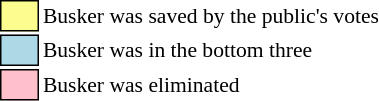<table class="toccolours"style="font-size: 90%; white-space: nowrap;">
<tr>
<td style="background:#fdfc8f; border:1px solid black;">      </td>
<td>Busker was saved by the public's votes</td>
</tr>
<tr>
<td style="background:lightblue; border:1px solid black;">      </td>
<td>Busker was in the bottom three</td>
</tr>
<tr>
<td style="background:pink; border:1px solid black;">      </td>
<td>Busker was eliminated</td>
</tr>
</table>
